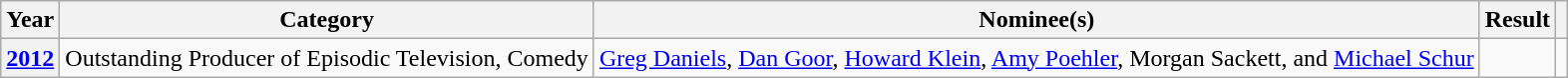<table class="wikitable plainrowheaders">
<tr>
<th scope="col">Year</th>
<th scope="col">Category</th>
<th scope="col">Nominee(s)</th>
<th scope="col">Result</th>
<th scope="col"></th>
</tr>
<tr>
<th scope="row"><a href='#'>2012</a></th>
<td>Outstanding Producer of Episodic Television, Comedy</td>
<td><a href='#'>Greg Daniels</a>, <a href='#'>Dan Goor</a>, <a href='#'>Howard Klein</a>, <a href='#'>Amy Poehler</a>, Morgan Sackett, and <a href='#'>Michael Schur</a></td>
<td></td>
<td style="text-align:center;"></td>
</tr>
</table>
